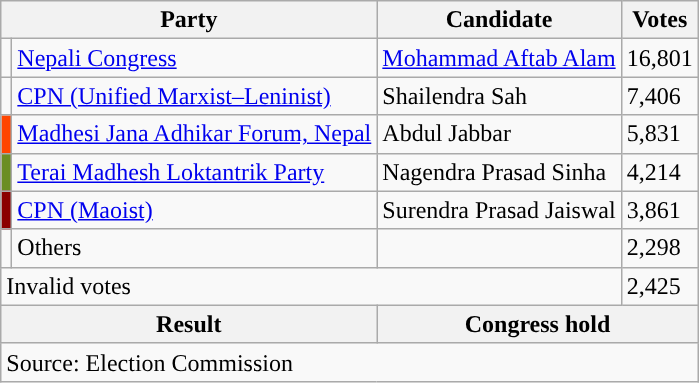<table class="wikitable">
<tr>
<th colspan="2">Party</th>
<th>Candidate</th>
<th>Votes</th>
</tr>
<tr>
<td style="background-color:"></td>
<td><a href='#'>Nepali Congress</a></td>
<td><a href='#'>Mohammad Aftab Alam</a></td>
<td>16,801</td>
</tr>
<tr>
<td style="background-color:"></td>
<td><a href='#'>CPN (Unified Marxist–Leninist)</a></td>
<td>Shailendra Sah</td>
<td>7,406</td>
</tr>
<tr>
<td style="background-color:orangered"></td>
<td><a href='#'>Madhesi Jana Adhikar Forum, Nepal</a></td>
<td>Abdul Jabbar</td>
<td>5,831</td>
</tr>
<tr>
<td style="background-color:olivedrab"></td>
<td><a href='#'>Terai Madhesh Loktantrik Party</a></td>
<td>Nagendra Prasad Sinha</td>
<td>4,214</td>
</tr>
<tr>
<td style="background-color:darkred"></td>
<td><a href='#'>CPN (Maoist)</a></td>
<td>Surendra Prasad Jaiswal</td>
<td>3,861</td>
</tr>
<tr>
<td></td>
<td>Others</td>
<td></td>
<td>2,298</td>
</tr>
<tr>
<td colspan="3">Invalid votes</td>
<td>2,425</td>
</tr>
<tr>
<th colspan="2">Result</th>
<th colspan="2">Congress hold</th>
</tr>
<tr>
<td colspan="4">Source: Election Commission</td>
</tr>
</table>
